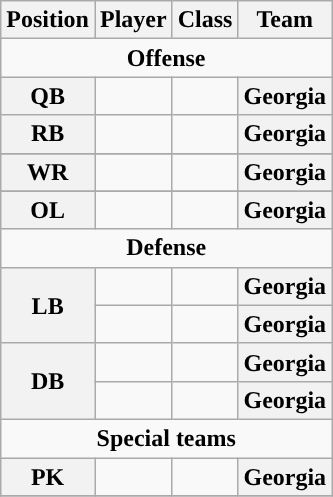<table class="wikitable">
<tr>
<th>Position</th>
<th>Player</th>
<th>Class</th>
<th>Team</th>
</tr>
<tr>
<td colspan="4" style="text-align:center; "><strong>Offense</strong></td>
</tr>
<tr style="text-align:center;">
<th rowspan="1">QB</th>
<td></td>
<td></td>
<th style=>Georgia</th>
</tr>
<tr style="text-align:center;">
<th rowspan="1">RB</th>
<td></td>
<td></td>
<th style=>Georgia</th>
</tr>
<tr>
</tr>
<tr style="text-align:center;">
<th rowspan="1">WR</th>
<td></td>
<td></td>
<th style=>Georgia</th>
</tr>
<tr>
</tr>
<tr style="text-align:center;">
<th rowspan="1">OL</th>
<td></td>
<td></td>
<th style=>Georgia</th>
</tr>
<tr>
<td colspan="4" style="text-align:center; "><strong>Defense</strong></td>
</tr>
<tr style="text-align:center;">
<th rowspan="2">LB</th>
<td></td>
<td></td>
<th style=>Georgia</th>
</tr>
<tr style="text-align:center;">
<td></td>
<td></td>
<th style=>Georgia</th>
</tr>
<tr style="text-align:center;">
<th rowspan="2">DB</th>
<td></td>
<td></td>
<th style=>Georgia</th>
</tr>
<tr style="text-align:center;">
<td></td>
<td></td>
<th style=>Georgia</th>
</tr>
<tr>
<td colspan="4" style="text-align:center; "><strong>Special teams</strong></td>
</tr>
<tr style="text-align:center;">
<th rowspan="1">PK</th>
<td></td>
<td></td>
<th style=>Georgia</th>
</tr>
<tr>
</tr>
</table>
